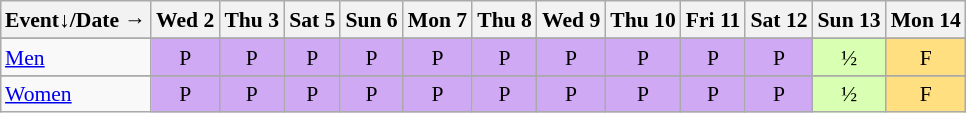<table class="wikitable" style="margin:0.5em auto; font-size:90%; line-height:1.25em;">
<tr style="text-align:center;">
<th>Event↓/Date →</th>
<th>Wed 2</th>
<th>Thu 3</th>
<th>Sat 5</th>
<th>Sun 6</th>
<th>Mon 7</th>
<th>Thu 8</th>
<th>Wed 9</th>
<th>Thu 10</th>
<th>Fri 11</th>
<th>Sat 12</th>
<th>Sun 13</th>
<th>Mon 14</th>
</tr>
<tr>
</tr>
<tr style="text-align:center;">
<td style="text-align:left;"><a href='#'>Men</a></td>
<td style="background-color:#D0A9F5;">P</td>
<td style="background-color:#D0A9F5;">P</td>
<td style="background-color:#D0A9F5;">P</td>
<td style="background-color:#D0A9F5;">P</td>
<td style="background-color:#D0A9F5;">P</td>
<td style="background-color:#D0A9F5;">P</td>
<td style="background-color:#D0A9F5;">P</td>
<td style="background-color:#D0A9F5;">P</td>
<td style="background-color:#D0A9F5;">P</td>
<td style="background-color:#D0A9F5;">P</td>
<td style="background-color:#D9FFB2;">½</td>
<td style="background-color:#FFDF80;">F</td>
</tr>
<tr>
</tr>
<tr style="text-align:center;">
<td style="text-align:left;"><a href='#'>Women</a></td>
<td style="background-color:#D0A9F5;">P</td>
<td style="background-color:#D0A9F5;">P</td>
<td style="background-color:#D0A9F5;">P</td>
<td style="background-color:#D0A9F5;">P</td>
<td style="background-color:#D0A9F5;">P</td>
<td style="background-color:#D0A9F5;">P</td>
<td style="background-color:#D0A9F5;">P</td>
<td style="background-color:#D0A9F5;">P</td>
<td style="background-color:#D0A9F5;">P</td>
<td style="background-color:#D0A9F5;">P</td>
<td style="background-color:#D9FFB2;">½</td>
<td style="background-color:#FFDF80;">F</td>
</tr>
</table>
